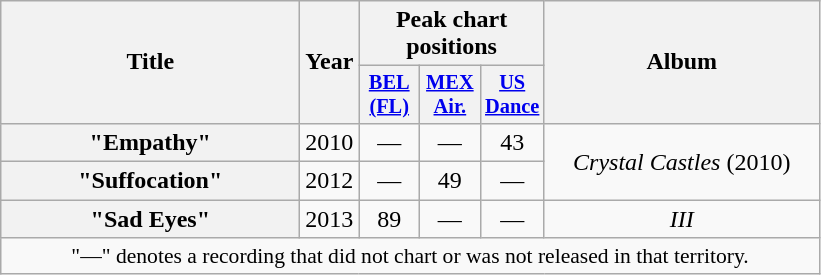<table class="wikitable plainrowheaders" style="text-align:center;">
<tr>
<th scope="col" rowspan="2" style="width:12em;">Title</th>
<th scope="col" rowspan="2">Year</th>
<th scope="colgroup" colspan="3">Peak chart positions</th>
<th scope="col" rowspan="2" style="width:11em;">Album</th>
</tr>
<tr>
<th scope="col" style="width:2.5em;font-size:85%;"><a href='#'>BEL<br>(FL)</a><br></th>
<th scope="col" style="width:2.5em;font-size:85%;"><a href='#'>MEX<br> Air.</a><br></th>
<th scope="col" style="width:2.5em;font-size:85%;"><a href='#'>US<br>Dance</a><br></th>
</tr>
<tr>
<th scope="row">"Empathy"</th>
<td>2010</td>
<td>—</td>
<td>—</td>
<td>43</td>
<td rowspan="2"><em>Crystal Castles</em> (2010)</td>
</tr>
<tr>
<th scope="row">"Suffocation"</th>
<td>2012</td>
<td>—</td>
<td>49</td>
<td>—</td>
</tr>
<tr>
<th scope="row">"Sad Eyes"</th>
<td>2013</td>
<td>89</td>
<td>—</td>
<td>—</td>
<td style="text-align:center;"><em>III</em></td>
</tr>
<tr>
<td colspan="6" style="font-size:90%">"—" denotes a recording that did not chart or was not released in that territory.</td>
</tr>
</table>
